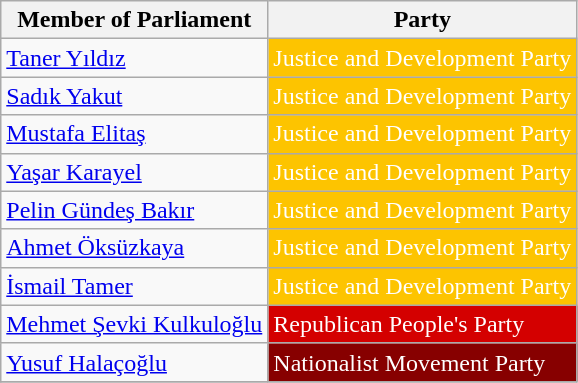<table class="wikitable">
<tr>
<th>Member of Parliament</th>
<th>Party</th>
</tr>
<tr>
<td><a href='#'>Taner Yıldız</a></td>
<td style="background:#FDC400; color:white">Justice and Development Party</td>
</tr>
<tr>
<td><a href='#'>Sadık Yakut</a></td>
<td style="background:#FDC400; color:white">Justice and Development Party</td>
</tr>
<tr>
<td><a href='#'>Mustafa Elitaş</a></td>
<td style="background:#FDC400; color:white">Justice and Development Party</td>
</tr>
<tr>
<td><a href='#'>Yaşar Karayel</a></td>
<td style="background:#FDC400; color:white">Justice and Development Party</td>
</tr>
<tr>
<td><a href='#'>Pelin Gündeş Bakır</a></td>
<td style="background:#FDC400; color:white">Justice and Development Party</td>
</tr>
<tr>
<td><a href='#'>Ahmet Öksüzkaya</a></td>
<td style="background:#FDC400; color:white">Justice and Development Party</td>
</tr>
<tr>
<td><a href='#'>İsmail Tamer</a></td>
<td style="background:#FDC400; color:white">Justice and Development Party</td>
</tr>
<tr>
<td><a href='#'>Mehmet Şevki Kulkuloğlu</a></td>
<td style="background:#D40000; color:white">Republican People's Party</td>
</tr>
<tr>
<td><a href='#'>Yusuf Halaçoğlu</a></td>
<td style="background:#870000; color:white">Nationalist Movement Party</td>
</tr>
<tr>
</tr>
</table>
